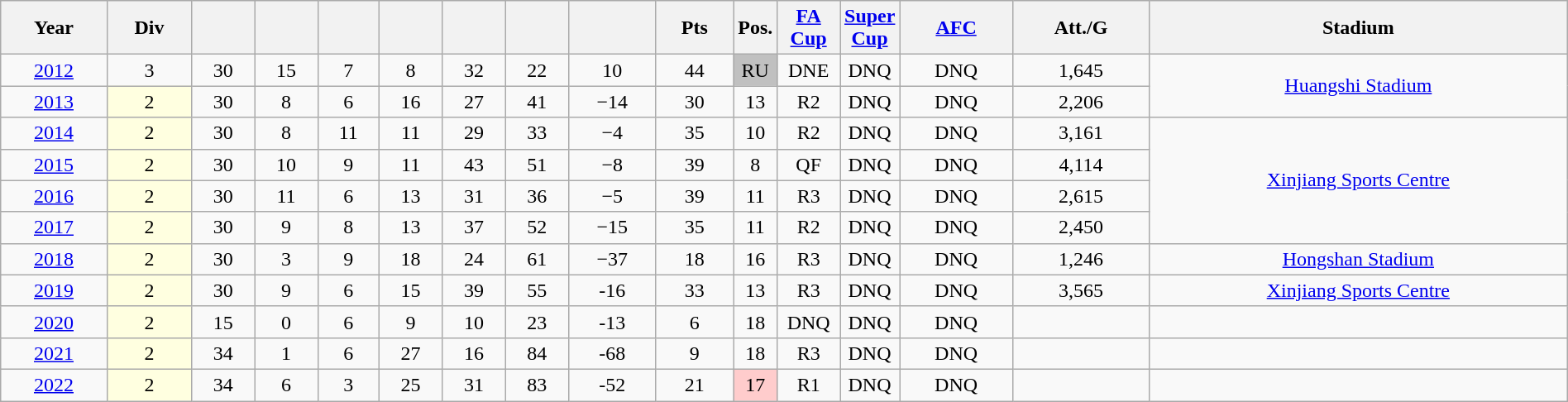<table class="wikitable sortable" width=100% style=text-align:Center>
<tr>
<th>Year</th>
<th>Div</th>
<th></th>
<th></th>
<th></th>
<th></th>
<th></th>
<th></th>
<th></th>
<th>Pts</th>
<th width=2%>Pos.</th>
<th width=4%><a href='#'>FA Cup</a></th>
<th width=2%><a href='#'>Super Cup</a></th>
<th><a href='#'>AFC</a></th>
<th>Att./G</th>
<th>Stadium</th>
</tr>
<tr>
<td><a href='#'>2012</a></td>
<td>3</td>
<td>30</td>
<td>15</td>
<td>7</td>
<td>8</td>
<td>32</td>
<td>22</td>
<td>10</td>
<td>44</td>
<td bgcolor=#C0C0C0>RU</td>
<td>DNE</td>
<td>DNQ</td>
<td>DNQ</td>
<td>1,645</td>
<td align=center rowspan=2><a href='#'>Huangshi Stadium</a></td>
</tr>
<tr>
<td><a href='#'>2013</a></td>
<td bgcolor=#FFFFE0>2</td>
<td>30</td>
<td>8</td>
<td>6</td>
<td>16</td>
<td>27</td>
<td>41</td>
<td>−14</td>
<td>30</td>
<td>13</td>
<td>R2</td>
<td>DNQ</td>
<td>DNQ</td>
<td>2,206</td>
</tr>
<tr>
<td><a href='#'>2014</a></td>
<td bgcolor=#FFFFE0>2</td>
<td>30</td>
<td>8</td>
<td>11</td>
<td>11</td>
<td>29</td>
<td>33</td>
<td>−4</td>
<td>35</td>
<td>10</td>
<td>R2</td>
<td>DNQ</td>
<td>DNQ</td>
<td>3,161</td>
<td align=center rowspan=4><a href='#'>Xinjiang Sports Centre</a></td>
</tr>
<tr>
<td><a href='#'>2015</a></td>
<td bgcolor=#FFFFE0>2</td>
<td>30</td>
<td>10</td>
<td>9</td>
<td>11</td>
<td>43</td>
<td>51</td>
<td>−8</td>
<td>39</td>
<td>8</td>
<td>QF</td>
<td>DNQ</td>
<td>DNQ</td>
<td>4,114</td>
</tr>
<tr>
<td><a href='#'>2016</a></td>
<td bgcolor=#FFFFE0>2</td>
<td>30</td>
<td>11</td>
<td>6</td>
<td>13</td>
<td>31</td>
<td>36</td>
<td>−5</td>
<td>39</td>
<td>11</td>
<td>R3</td>
<td>DNQ</td>
<td>DNQ</td>
<td>2,615</td>
</tr>
<tr>
<td><a href='#'>2017</a></td>
<td bgcolor=#FFFFE0>2</td>
<td>30</td>
<td>9</td>
<td>8</td>
<td>13</td>
<td>37</td>
<td>52</td>
<td>−15</td>
<td>35</td>
<td>11</td>
<td>R2</td>
<td>DNQ</td>
<td>DNQ</td>
<td>2,450</td>
</tr>
<tr>
<td><a href='#'>2018</a></td>
<td bgcolor=#FFFFE0>2</td>
<td>30</td>
<td>3</td>
<td>9</td>
<td>18</td>
<td>24</td>
<td>61</td>
<td>−37</td>
<td>18</td>
<td>16</td>
<td>R3</td>
<td>DNQ</td>
<td>DNQ</td>
<td>1,246</td>
<td><a href='#'>Hongshan Stadium</a></td>
</tr>
<tr>
<td><a href='#'>2019</a></td>
<td bgcolor=#FFFFE0>2</td>
<td>30</td>
<td>9</td>
<td>6</td>
<td>15</td>
<td>39</td>
<td>55</td>
<td>-16</td>
<td>33</td>
<td>13</td>
<td>R3</td>
<td>DNQ</td>
<td>DNQ</td>
<td>3,565</td>
<td><a href='#'>Xinjiang Sports Centre</a></td>
</tr>
<tr>
<td><a href='#'>2020</a></td>
<td bgcolor=#FFFFE0>2</td>
<td>15</td>
<td>0</td>
<td>6</td>
<td>9</td>
<td>10</td>
<td>23</td>
<td>-13</td>
<td>6</td>
<td>18</td>
<td>DNQ</td>
<td>DNQ</td>
<td>DNQ</td>
<td></td>
</tr>
<tr>
<td><a href='#'>2021</a></td>
<td bgcolor=#FFFFE0>2</td>
<td>34</td>
<td>1</td>
<td>6</td>
<td>27</td>
<td>16</td>
<td>84</td>
<td>-68</td>
<td>9</td>
<td>18</td>
<td>R3</td>
<td>DNQ</td>
<td>DNQ</td>
<td></td>
<td></td>
</tr>
<tr>
<td><a href='#'>2022</a></td>
<td bgcolor=#FFFFE0>2</td>
<td>34</td>
<td>6</td>
<td>3</td>
<td>25</td>
<td>31</td>
<td>83</td>
<td>-52</td>
<td>21</td>
<td bgcolor=#ffcccc>17</td>
<td>R1</td>
<td>DNQ</td>
<td>DNQ</td>
<td></td>
<td></td>
</tr>
</table>
